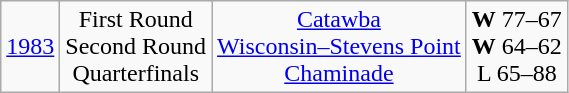<table class="wikitable" style="text-align:center">
<tr>
<td><a href='#'>1983</a></td>
<td>First Round<br>Second Round<br>Quarterfinals</td>
<td><a href='#'>Catawba</a><br><a href='#'>Wisconsin–Stevens Point</a><br><a href='#'>Chaminade</a></td>
<td><strong>W</strong> 77–67<br><strong>W</strong> 64–62<br>L 65–88</td>
</tr>
</table>
